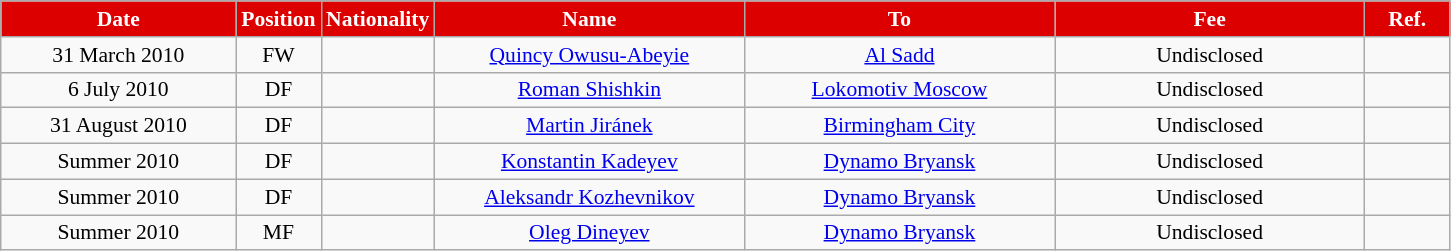<table class="wikitable"  style="text-align:center; font-size:90%; ">
<tr>
<th style="background:#DD0000; color:white; width:150px;">Date</th>
<th style="background:#DD0000; color:white; width:50px;">Position</th>
<th style="background:#DD0000; color:white; width:50px;">Nationality</th>
<th style="background:#DD0000; color:white; width:200px;">Name</th>
<th style="background:#DD0000; color:white; width:200px;">To</th>
<th style="background:#DD0000; color:white; width:200px;">Fee</th>
<th style="background:#DD0000; color:white; width:50px;">Ref.</th>
</tr>
<tr>
<td>31 March 2010</td>
<td>FW</td>
<td></td>
<td><a href='#'>Quincy Owusu-Abeyie</a></td>
<td><a href='#'>Al Sadd</a></td>
<td>Undisclosed</td>
<td></td>
</tr>
<tr>
<td>6 July 2010</td>
<td>DF</td>
<td></td>
<td><a href='#'>Roman Shishkin</a></td>
<td><a href='#'>Lokomotiv Moscow</a></td>
<td>Undisclosed</td>
<td></td>
</tr>
<tr>
<td>31 August 2010</td>
<td>DF</td>
<td></td>
<td><a href='#'>Martin Jiránek</a></td>
<td><a href='#'>Birmingham City</a></td>
<td>Undisclosed</td>
<td></td>
</tr>
<tr>
<td>Summer 2010</td>
<td>DF</td>
<td></td>
<td><a href='#'>Konstantin Kadeyev</a></td>
<td><a href='#'>Dynamo Bryansk</a></td>
<td>Undisclosed</td>
<td></td>
</tr>
<tr>
<td>Summer 2010</td>
<td>DF</td>
<td></td>
<td><a href='#'>Aleksandr Kozhevnikov</a></td>
<td><a href='#'>Dynamo Bryansk</a></td>
<td>Undisclosed</td>
<td></td>
</tr>
<tr>
<td>Summer 2010</td>
<td>MF</td>
<td></td>
<td><a href='#'>Oleg Dineyev</a></td>
<td><a href='#'>Dynamo Bryansk</a></td>
<td>Undisclosed</td>
<td></td>
</tr>
</table>
